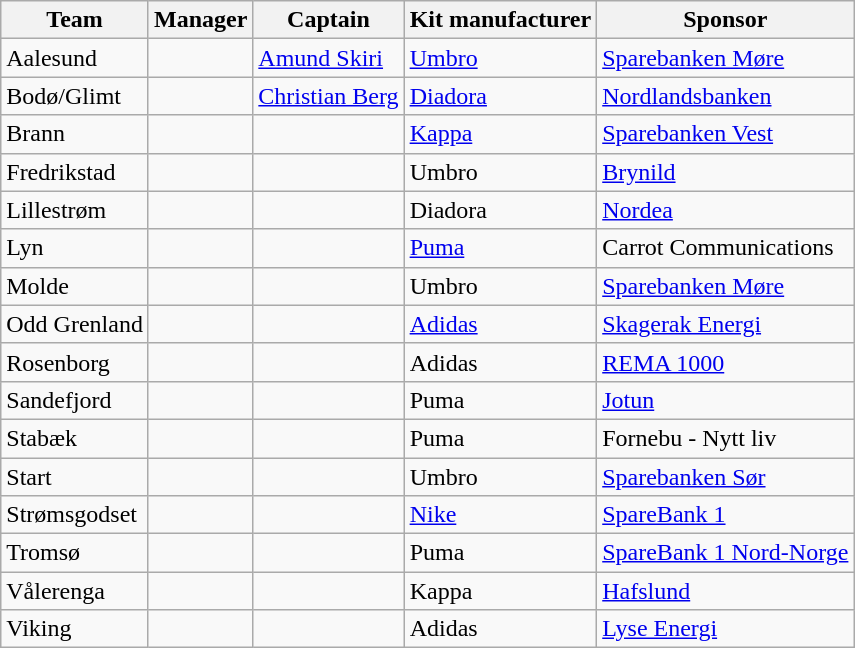<table class="wikitable sortable" border="1">
<tr>
<th>Team</th>
<th>Manager</th>
<th>Captain</th>
<th>Kit manufacturer</th>
<th>Sponsor</th>
</tr>
<tr>
<td>Aalesund</td>
<td> </td>
<td> <a href='#'>Amund Skiri</a></td>
<td><a href='#'>Umbro</a></td>
<td><a href='#'>Sparebanken Møre</a></td>
</tr>
<tr>
<td>Bodø/Glimt</td>
<td> </td>
<td> <a href='#'>Christian Berg</a></td>
<td><a href='#'>Diadora</a></td>
<td><a href='#'>Nordlandsbanken</a></td>
</tr>
<tr>
<td>Brann</td>
<td> </td>
<td> </td>
<td><a href='#'>Kappa</a></td>
<td><a href='#'>Sparebanken Vest</a></td>
</tr>
<tr>
<td>Fredrikstad</td>
<td> </td>
<td> </td>
<td>Umbro</td>
<td><a href='#'>Brynild</a></td>
</tr>
<tr>
<td>Lillestrøm</td>
<td> </td>
<td> </td>
<td>Diadora</td>
<td><a href='#'>Nordea</a></td>
</tr>
<tr>
<td>Lyn</td>
<td> </td>
<td> </td>
<td><a href='#'>Puma</a></td>
<td>Carrot Communications</td>
</tr>
<tr>
<td>Molde</td>
<td> </td>
<td> </td>
<td>Umbro</td>
<td><a href='#'>Sparebanken Møre</a></td>
</tr>
<tr>
<td>Odd Grenland</td>
<td> </td>
<td> </td>
<td><a href='#'>Adidas</a></td>
<td><a href='#'>Skagerak Energi</a></td>
</tr>
<tr>
<td>Rosenborg</td>
<td> </td>
<td> </td>
<td>Adidas</td>
<td><a href='#'>REMA 1000</a></td>
</tr>
<tr>
<td>Sandefjord</td>
<td> </td>
<td> </td>
<td>Puma</td>
<td><a href='#'>Jotun</a></td>
</tr>
<tr>
<td>Stabæk</td>
<td> </td>
<td> </td>
<td>Puma</td>
<td>Fornebu - Nytt liv</td>
</tr>
<tr>
<td>Start</td>
<td> </td>
<td> </td>
<td>Umbro</td>
<td><a href='#'>Sparebanken Sør</a></td>
</tr>
<tr>
<td>Strømsgodset</td>
<td> </td>
<td> </td>
<td><a href='#'>Nike</a></td>
<td><a href='#'>SpareBank 1</a></td>
</tr>
<tr>
<td>Tromsø</td>
<td> </td>
<td> </td>
<td>Puma</td>
<td><a href='#'>SpareBank 1 Nord-Norge</a></td>
</tr>
<tr>
<td>Vålerenga</td>
<td> </td>
<td> </td>
<td>Kappa</td>
<td><a href='#'>Hafslund</a></td>
</tr>
<tr>
<td>Viking</td>
<td> </td>
<td> </td>
<td>Adidas</td>
<td><a href='#'>Lyse Energi</a></td>
</tr>
</table>
